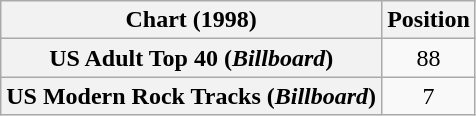<table class="wikitable plainrowheaders" style="text-align:center">
<tr>
<th>Chart (1998)</th>
<th>Position</th>
</tr>
<tr>
<th scope="row">US Adult Top 40 (<em>Billboard</em>)</th>
<td>88</td>
</tr>
<tr>
<th scope="row">US Modern Rock Tracks (<em>Billboard</em>)</th>
<td>7</td>
</tr>
</table>
